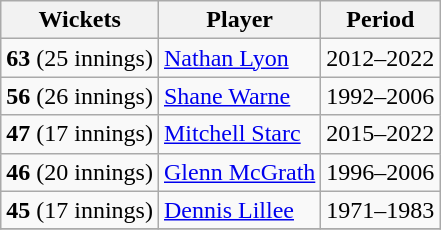<table class="wikitable">
<tr>
<th>Wickets</th>
<th>Player</th>
<th>Period</th>
</tr>
<tr>
<td><strong>63</strong> (25 innings)</td>
<td> <a href='#'>Nathan Lyon</a></td>
<td>2012–2022</td>
</tr>
<tr>
<td><strong>56</strong> (26 innings)</td>
<td> <a href='#'>Shane Warne</a></td>
<td>1992–2006</td>
</tr>
<tr>
<td><strong>47</strong> (17 innings)</td>
<td> <a href='#'>Mitchell Starc</a></td>
<td>2015–2022</td>
</tr>
<tr>
<td><strong>46</strong> (20 innings)</td>
<td> <a href='#'>Glenn McGrath</a></td>
<td>1996–2006</td>
</tr>
<tr>
<td><strong>45</strong> (17 innings)</td>
<td> <a href='#'>Dennis Lillee</a></td>
<td>1971–1983</td>
</tr>
<tr>
</tr>
</table>
